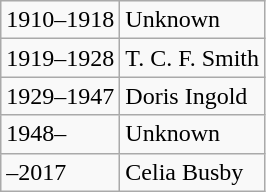<table class="wikitable">
<tr>
<td>1910–1918</td>
<td>Unknown</td>
</tr>
<tr>
<td>1919–1928</td>
<td>T. C. F. Smith</td>
</tr>
<tr>
<td>1929–1947</td>
<td>Doris Ingold</td>
</tr>
<tr>
<td>1948–</td>
<td>Unknown</td>
</tr>
<tr>
<td>–2017</td>
<td>Celia Busby</td>
</tr>
</table>
